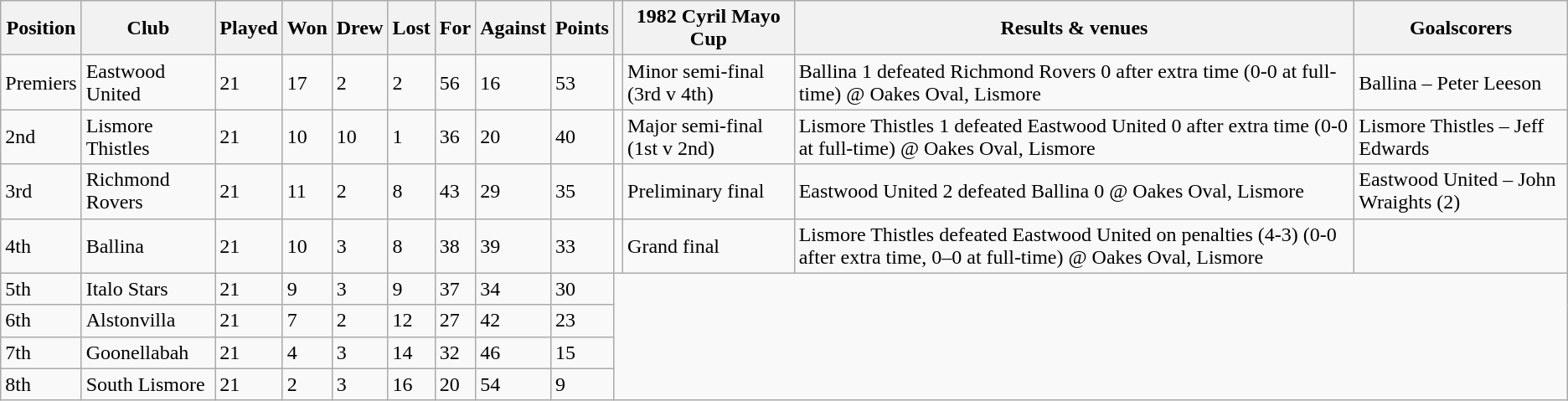<table class="wikitable">
<tr>
<th>Position</th>
<th>Club</th>
<th>Played</th>
<th>Won</th>
<th>Drew</th>
<th>Lost</th>
<th>For</th>
<th>Against</th>
<th>Points</th>
<th></th>
<th>1982 Cyril Mayo Cup</th>
<th>Results & venues</th>
<th>Goalscorers</th>
</tr>
<tr>
<td>Premiers</td>
<td>Eastwood United</td>
<td>21</td>
<td>17</td>
<td>2</td>
<td>2</td>
<td>56</td>
<td>16</td>
<td>53</td>
<td></td>
<td>Minor semi-final (3rd v 4th)</td>
<td>Ballina 1 defeated Richmond Rovers 0 after extra time (0-0 at full-time) @ Oakes Oval, Lismore</td>
<td>Ballina – Peter Leeson</td>
</tr>
<tr>
<td>2nd</td>
<td>Lismore Thistles</td>
<td>21</td>
<td>10</td>
<td>10</td>
<td>1</td>
<td>36</td>
<td>20</td>
<td>40</td>
<td></td>
<td>Major semi-final (1st v 2nd)</td>
<td>Lismore Thistles 1 defeated Eastwood United 0 after extra time (0-0 at full-time) @ Oakes Oval, Lismore</td>
<td>Lismore Thistles – Jeff Edwards</td>
</tr>
<tr>
<td>3rd</td>
<td>Richmond Rovers</td>
<td>21</td>
<td>11</td>
<td>2</td>
<td>8</td>
<td>43</td>
<td>29</td>
<td>35</td>
<td></td>
<td>Preliminary final</td>
<td>Eastwood United 2 defeated Ballina 0 @ Oakes Oval, Lismore</td>
<td>Eastwood United – John Wraights (2)</td>
</tr>
<tr>
<td>4th</td>
<td>Ballina</td>
<td>21</td>
<td>10</td>
<td>3</td>
<td>8</td>
<td>38</td>
<td>39</td>
<td>33</td>
<td></td>
<td>Grand final</td>
<td>Lismore Thistles defeated Eastwood United on penalties (4-3) (0-0 after extra time, 0–0 at full-time) @ Oakes Oval, Lismore</td>
<td></td>
</tr>
<tr>
<td>5th</td>
<td>Italo Stars</td>
<td>21</td>
<td>9</td>
<td>3</td>
<td>9</td>
<td>37</td>
<td>34</td>
<td>30</td>
</tr>
<tr>
<td>6th</td>
<td>Alstonvilla</td>
<td>21</td>
<td>7</td>
<td>2</td>
<td>12</td>
<td>27</td>
<td>42</td>
<td>23</td>
</tr>
<tr>
<td>7th</td>
<td>Goonellabah</td>
<td>21</td>
<td>4</td>
<td>3</td>
<td>14</td>
<td>32</td>
<td>46</td>
<td>15</td>
</tr>
<tr>
<td>8th</td>
<td>South Lismore</td>
<td>21</td>
<td>2</td>
<td>3</td>
<td>16</td>
<td>20</td>
<td>54</td>
<td>9</td>
</tr>
</table>
